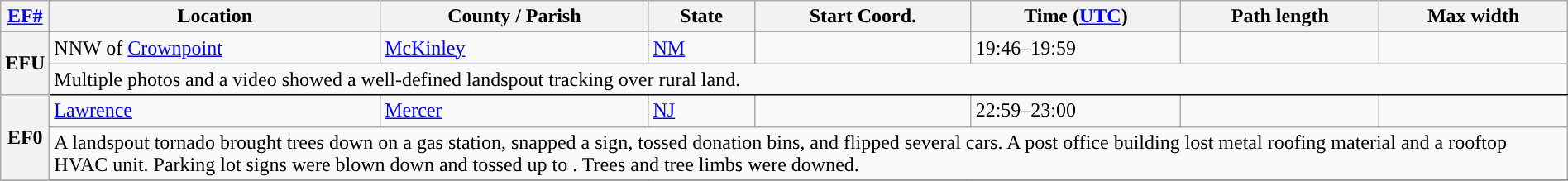<table class="wikitable sortable" style="width:100%;">
<tr>
<th scope="col" width="2%" align="center"><a href='#'>EF#</a></th>
<th scope="col" align="center" class="unsortable">Location</th>
<th scope="col" align="center" class="unsortable">County / Parish</th>
<th scope="col" align="center">State</th>
<th scope="col" align="center">Start Coord.</th>
<th scope="col" align="center">Time (<a href='#'>UTC</a>)</th>
<th scope="col" align="center">Path length</th>
<th scope="col" align="center">Max width</th>
</tr>
<tr>
<th scope="row" rowspan="2" style="background-color:#">EFU</th>
<td>NNW of <a href='#'>Crownpoint</a></td>
<td><a href='#'>McKinley</a></td>
<td><a href='#'>NM</a></td>
<td></td>
<td>19:46–19:59</td>
<td></td>
<td></td>
</tr>
<tr class="expand-child">
<td colspan="8" style=" border-bottom: 1px solid black;">Multiple photos and a video showed a well-defined landspout tracking over rural land.</td>
</tr>
<tr>
<th scope="row" rowspan="2" style="background-color:#">EF0</th>
<td><a href='#'>Lawrence</a></td>
<td><a href='#'>Mercer</a></td>
<td><a href='#'>NJ</a></td>
<td></td>
<td>22:59–23:00</td>
<td></td>
<td></td>
</tr>
<tr class="expand-child">
<td colspan="8" style=" border-bottom: 1px solid black;">A landspout tornado brought trees down on a gas station, snapped a sign, tossed donation bins, and flipped several cars. A post office building lost metal roofing material and a rooftop HVAC unit. Parking lot signs were blown down and tossed up to . Trees and tree limbs were downed.</td>
</tr>
<tr>
</tr>
</table>
